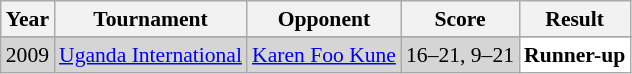<table class="sortable wikitable" style="font-size: 90%;">
<tr>
<th>Year</th>
<th>Tournament</th>
<th>Opponent</th>
<th>Score</th>
<th>Result</th>
</tr>
<tr>
</tr>
<tr style="background:#D5D5D5">
<td align="center">2009</td>
<td align="left"><a href='#'>Uganda International</a></td>
<td align="left"> <a href='#'>Karen Foo Kune</a></td>
<td align="left">16–21, 9–21</td>
<td style="text-align:left; background:white"> <strong>Runner-up</strong></td>
</tr>
</table>
